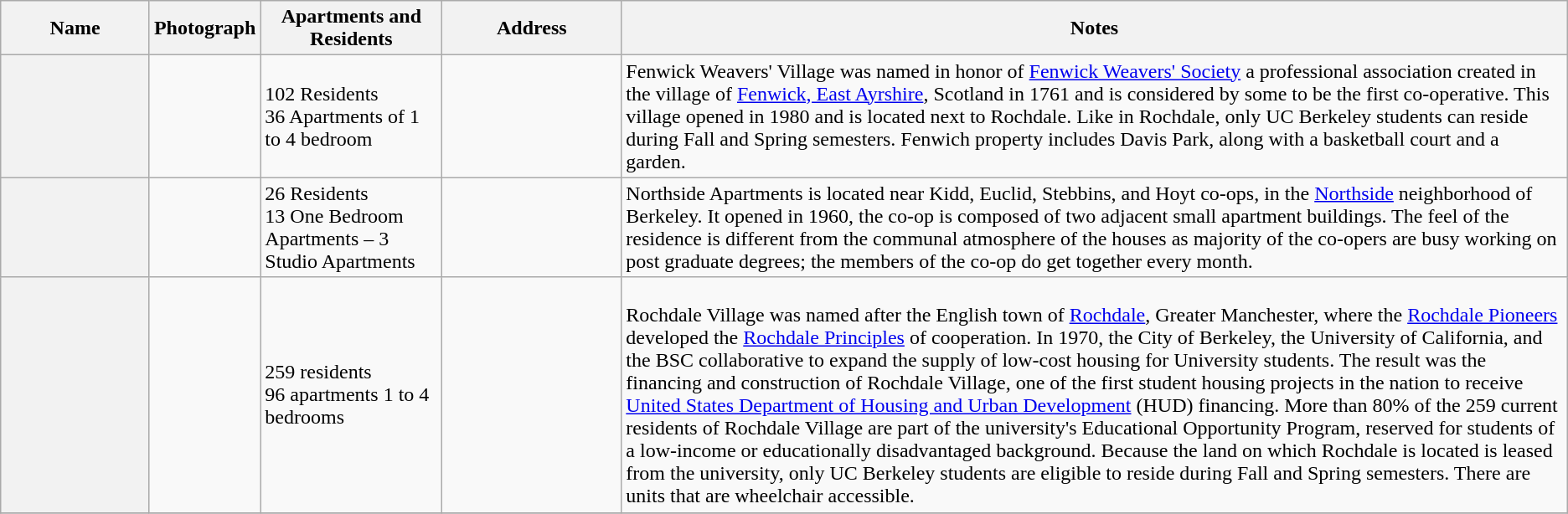<table class="wikitable sortable">
<tr>
<th scope="col" style="width:10%">Name</th>
<th scope="col" style="width:75px" class="unsortable">Photograph</th>
<th scope="col" style="width:12%">Apartments and Residents</th>
<th scope="col" style="width:12%" class="unsortable">Address</th>
<th scope="col" style="width:65%" class="unsortable">Notes</th>
</tr>
<tr>
<th></th>
<td></td>
<td>102 Residents<br>36 Apartments of 1 to 4 bedroom</td>
<td></td>
<td>Fenwick Weavers' Village was named in honor of <a href='#'>Fenwick Weavers' Society</a> a professional association created in the village of <a href='#'>Fenwick, East Ayrshire</a>, Scotland in 1761 and is considered by some to be the first co-operative. This village opened in 1980 and is located next to Rochdale. Like in Rochdale, only UC Berkeley students can reside during Fall and Spring semesters. Fenwich property includes Davis Park, along with a basketball court and a garden.</td>
</tr>
<tr>
<th></th>
<td></td>
<td>26 Residents<br>13 One Bedroom Apartments – 3 Studio Apartments</td>
<td></td>
<td>Northside Apartments is located near Kidd, Euclid, Stebbins, and Hoyt co-ops, in the <a href='#'>Northside</a> neighborhood of Berkeley. It opened in 1960, the co-op is composed of two adjacent small apartment buildings. The feel of the residence is different from the communal atmosphere of the houses as majority of the co-opers are busy working on post graduate degrees; the members of the co-op do get together every month.</td>
</tr>
<tr>
<th></th>
<td></td>
<td>259 residents<br>96 apartments 1 to 4 bedrooms</td>
<td></td>
<td><br>Rochdale Village was named after the English town of <a href='#'>Rochdale</a>, Greater Manchester, where the <a href='#'>Rochdale Pioneers</a> developed the <a href='#'>Rochdale Principles</a> of cooperation. In 1970, the City of Berkeley, the University of California, and the BSC collaborative to expand the supply of low-cost housing for University students. The result was the financing and construction of Rochdale Village, one of the first student housing projects in the nation to receive <a href='#'>United States Department of Housing and Urban Development</a> (HUD) financing. More than 80% of the 259 current residents of Rochdale Village are part of the university's Educational Opportunity Program, reserved for students of a low-income or educationally disadvantaged background. Because the land on which Rochdale is located is leased from the university, only UC Berkeley students are eligible to reside during Fall and Spring semesters. There are units that are wheelchair accessible.</td>
</tr>
<tr>
</tr>
</table>
